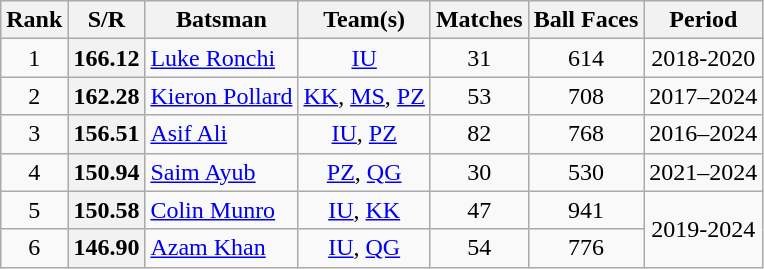<table class="wikitable" style="text-align:center;">
<tr>
<th>Rank</th>
<th>S/R</th>
<th>Batsman</th>
<th>Team(s)</th>
<th>Matches</th>
<th>Ball Faces</th>
<th>Period</th>
</tr>
<tr>
<td>1</td>
<th>166.12</th>
<td style="text-align:left"><a href='#'>Luke Ronchi</a></td>
<td><a href='#'>IU</a></td>
<td>31</td>
<td>614</td>
<td>2018-2020</td>
</tr>
<tr>
<td>2</td>
<th>162.28</th>
<td style="text-align:left"><a href='#'>Kieron Pollard</a></td>
<td><a href='#'>KK</a>, <a href='#'>MS</a>, <a href='#'>PZ</a></td>
<td>53</td>
<td>708</td>
<td>2017–2024</td>
</tr>
<tr>
<td>3</td>
<th>156.51</th>
<td style="text-align:left"><a href='#'>Asif Ali</a></td>
<td><a href='#'>IU</a>, <a href='#'>PZ</a></td>
<td>82</td>
<td>768</td>
<td>2016–2024</td>
</tr>
<tr>
<td>4</td>
<th>150.94</th>
<td style="text-align:left"><a href='#'>Saim Ayub</a></td>
<td><a href='#'>PZ</a>, <a href='#'>QG</a></td>
<td>30</td>
<td>530</td>
<td>2021–2024</td>
</tr>
<tr>
<td>5</td>
<th>150.58</th>
<td style="text-align:left"><a href='#'>Colin Munro</a></td>
<td><a href='#'>IU</a>, <a href='#'>KK</a></td>
<td>47</td>
<td>941</td>
<td rowspan="2">2019-2024</td>
</tr>
<tr>
<td>6</td>
<th>146.90</th>
<td style="text-align:left"><a href='#'>Azam Khan</a></td>
<td><a href='#'>IU</a>, <a href='#'>QG</a></td>
<td>54</td>
<td>776</td>
</tr>
</table>
